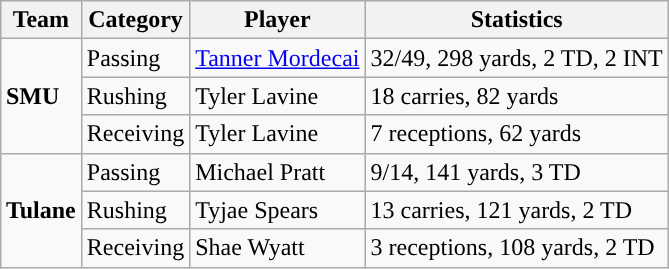<table class="wikitable" style="float: right;">
<tr>
<th>Team</th>
<th>Category</th>
<th>Player</th>
<th>Statistics</th>
</tr>
<tr>
<td rowspan=3><strong>SMU</strong></td>
<td>Passing</td>
<td><a href='#'>Tanner Mordecai</a></td>
<td>32/49, 298 yards, 2 TD, 2 INT</td>
</tr>
<tr>
<td>Rushing</td>
<td>Tyler Lavine</td>
<td>18 carries, 82 yards</td>
</tr>
<tr>
<td>Receiving</td>
<td>Tyler Lavine</td>
<td>7 receptions, 62 yards</td>
</tr>
<tr>
<td rowspan=3><strong>Tulane</strong></td>
<td>Passing</td>
<td>Michael Pratt</td>
<td>9/14, 141 yards, 3 TD</td>
</tr>
<tr>
<td>Rushing</td>
<td>Tyjae Spears</td>
<td>13 carries, 121 yards, 2 TD</td>
</tr>
<tr>
<td>Receiving</td>
<td>Shae Wyatt</td>
<td>3 receptions, 108 yards, 2 TD</td>
</tr>
</table>
